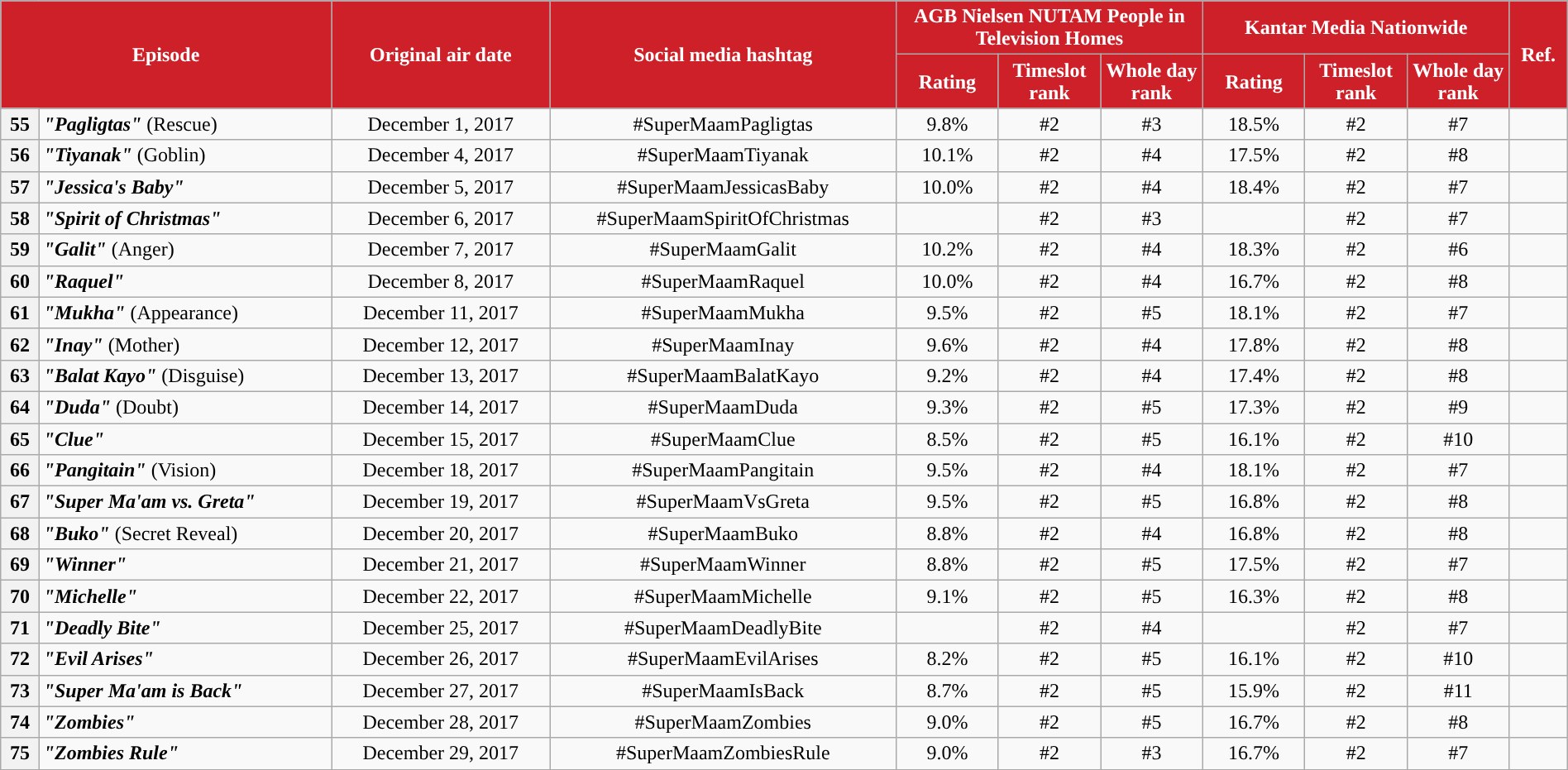<table class="wikitable" style="text-align:center; font-size:100%; line-height:18px;" width="100%">
<tr>
<th style="background-color:#CE2029; color:#ffffff;" colspan="2" rowspan="2">Episode</th>
<th style="background-color:#CE2029; color:white" rowspan="2">Original air date</th>
<th style="background-color:#CE2029; color:white" rowspan="2">Social media hashtag</th>
<th style="background-color:#CE2029; color:#ffffff;" colspan="3">AGB Nielsen NUTAM People in Television Homes</th>
<th style="background-color:#CE2029; color:#ffffff;" colspan="3">Kantar Media Nationwide</th>
<th style="background-color:#CE2029; color:#ffffff;" rowspan="2">Ref.</th>
</tr>
<tr>
<th style="background-color:#CE2029; width:75px; color:#ffffff;">Rating</th>
<th style="background-color:#CE2029; width:75px; color:#ffffff;">Timeslot<br>rank</th>
<th style="background-color:#CE2029; width:75px; color:#ffffff;">Whole day<br>rank</th>
<th style="background-color:#CE2029; width:75px; color:#ffffff;">Rating</th>
<th style="background-color:#CE2029; width:75px; color:#ffffff;">Timeslot<br>rank</th>
<th style="background-color:#CE2029; width:75px; color:#ffffff;">Whole day<br>rank</th>
</tr>
<tr>
<th>55</th>
<td style="text-align: left;"><strong><em>"Pagligtas"</em></strong> (Rescue)</td>
<td>December 1, 2017</td>
<td>#SuperMaamPagligtas</td>
<td>9.8%</td>
<td>#2</td>
<td>#3</td>
<td>18.5%</td>
<td>#2</td>
<td>#7</td>
<td></td>
</tr>
<tr>
<th>56</th>
<td style="text-align: left;"><strong><em>"Tiyanak"</em></strong> (Goblin)</td>
<td>December 4, 2017</td>
<td>#SuperMaamTiyanak</td>
<td>10.1%</td>
<td>#2</td>
<td>#4</td>
<td>17.5%</td>
<td>#2</td>
<td>#8</td>
<td></td>
</tr>
<tr>
<th>57</th>
<td style="text-align: left;"><strong><em>"Jessica's Baby"</em></strong></td>
<td>December 5, 2017</td>
<td>#SuperMaamJessicasBaby</td>
<td>10.0%</td>
<td>#2</td>
<td>#4</td>
<td>18.4%</td>
<td>#2</td>
<td>#7</td>
<td></td>
</tr>
<tr>
<th>58</th>
<td style="text-align: left;"><strong><em>"Spirit of Christmas"</em></strong></td>
<td>December 6, 2017</td>
<td>#SuperMaamSpiritOfChristmas</td>
<td></td>
<td>#2</td>
<td>#3</td>
<td></td>
<td>#2</td>
<td>#7</td>
<td></td>
</tr>
<tr>
<th>59</th>
<td style="text-align: left;"><strong><em>"Galit"</em></strong> (Anger)</td>
<td>December 7, 2017</td>
<td>#SuperMaamGalit</td>
<td>10.2%</td>
<td>#2</td>
<td>#4</td>
<td>18.3%</td>
<td>#2</td>
<td>#6</td>
<td></td>
</tr>
<tr>
<th>60</th>
<td style="text-align: left;"><strong><em>"Raquel"</em></strong></td>
<td>December 8, 2017</td>
<td>#SuperMaamRaquel</td>
<td>10.0%</td>
<td>#2</td>
<td>#4</td>
<td>16.7%</td>
<td>#2</td>
<td>#8</td>
<td></td>
</tr>
<tr>
<th>61</th>
<td style="text-align: left;"><strong><em>"Mukha"</em></strong> (Appearance)</td>
<td>December 11, 2017</td>
<td>#SuperMaamMukha</td>
<td>9.5%</td>
<td>#2</td>
<td>#5</td>
<td>18.1%</td>
<td>#2</td>
<td>#7</td>
<td></td>
</tr>
<tr>
<th>62</th>
<td style="text-align: left;"><strong><em>"Inay"</em></strong> (Mother)</td>
<td>December 12, 2017</td>
<td>#SuperMaamInay</td>
<td>9.6%</td>
<td>#2</td>
<td>#4</td>
<td>17.8%</td>
<td>#2</td>
<td>#8</td>
<td></td>
</tr>
<tr>
<th>63</th>
<td style="text-align: left;"><strong><em>"Balat Kayo"</em></strong> (Disguise)</td>
<td>December 13, 2017</td>
<td>#SuperMaamBalatKayo</td>
<td>9.2%</td>
<td>#2</td>
<td>#4</td>
<td>17.4%</td>
<td>#2</td>
<td>#8</td>
<td></td>
</tr>
<tr>
<th>64</th>
<td style="text-align: left;"><strong><em>"Duda"</em></strong> (Doubt)</td>
<td>December 14, 2017</td>
<td>#SuperMaamDuda</td>
<td>9.3%</td>
<td>#2</td>
<td>#5</td>
<td>17.3%</td>
<td>#2</td>
<td>#9</td>
<td></td>
</tr>
<tr>
<th>65</th>
<td style="text-align: left;"><strong><em>"Clue"</em></strong></td>
<td>December 15, 2017</td>
<td>#SuperMaamClue</td>
<td>8.5%</td>
<td>#2</td>
<td>#5</td>
<td>16.1%</td>
<td>#2</td>
<td>#10</td>
<td></td>
</tr>
<tr>
<th>66</th>
<td style="text-align: left;"><strong><em>"Pangitain"</em></strong> (Vision)</td>
<td>December 18, 2017</td>
<td>#SuperMaamPangitain</td>
<td>9.5%</td>
<td>#2</td>
<td>#4</td>
<td>18.1%</td>
<td>#2</td>
<td>#7</td>
<td></td>
</tr>
<tr>
<th>67</th>
<td style="text-align: left;"><strong><em>"Super Ma'am vs. Greta"</em></strong></td>
<td>December 19, 2017</td>
<td>#SuperMaamVsGreta</td>
<td>9.5%</td>
<td>#2</td>
<td>#5</td>
<td>16.8%</td>
<td>#2</td>
<td>#8</td>
<td></td>
</tr>
<tr>
<th>68</th>
<td style="text-align: left;"><strong><em>"Buko"</em></strong> (Secret Reveal)</td>
<td>December 20, 2017</td>
<td>#SuperMaamBuko</td>
<td>8.8%</td>
<td>#2</td>
<td>#4</td>
<td>16.8%</td>
<td>#2</td>
<td>#8</td>
<td></td>
</tr>
<tr>
<th>69</th>
<td style="text-align: left;"><strong><em>"Winner"</em></strong></td>
<td>December 21, 2017</td>
<td>#SuperMaamWinner</td>
<td>8.8%</td>
<td>#2</td>
<td>#5</td>
<td>17.5%</td>
<td>#2</td>
<td>#7</td>
<td></td>
</tr>
<tr>
<th>70</th>
<td style="text-align: left;"><strong><em>"Michelle"</em></strong></td>
<td>December 22, 2017</td>
<td>#SuperMaamMichelle</td>
<td>9.1%</td>
<td>#2</td>
<td>#5</td>
<td>16.3%</td>
<td>#2</td>
<td>#8</td>
<td></td>
</tr>
<tr>
<th>71</th>
<td style="text-align: left;"><strong><em>"Deadly Bite"</em></strong></td>
<td>December 25, 2017</td>
<td>#SuperMaamDeadlyBite</td>
<td></td>
<td>#2</td>
<td>#4</td>
<td></td>
<td>#2</td>
<td>#7</td>
<td></td>
</tr>
<tr>
<th>72</th>
<td style="text-align: left;"><strong><em>"Evil Arises"</em></strong></td>
<td>December 26, 2017</td>
<td>#SuperMaamEvilArises</td>
<td>8.2%</td>
<td>#2</td>
<td>#5</td>
<td>16.1%</td>
<td>#2</td>
<td>#10</td>
<td></td>
</tr>
<tr>
<th>73</th>
<td style="text-align: left;"><strong><em>"Super Ma'am is Back"</em></strong></td>
<td>December 27, 2017</td>
<td>#SuperMaamIsBack</td>
<td>8.7%</td>
<td>#2</td>
<td>#5</td>
<td>15.9%</td>
<td>#2</td>
<td>#11</td>
<td></td>
</tr>
<tr>
<th>74</th>
<td style="text-align: left;"><strong><em>"Zombies"</em></strong></td>
<td>December 28, 2017</td>
<td>#SuperMaamZombies</td>
<td>9.0%</td>
<td>#2</td>
<td>#5</td>
<td>16.7%</td>
<td>#2</td>
<td>#8</td>
<td></td>
</tr>
<tr>
<th>75</th>
<td style="text-align: left;"><strong><em>"Zombies Rule"</em></strong></td>
<td>December 29, 2017</td>
<td>#SuperMaamZombiesRule</td>
<td>9.0%</td>
<td>#2</td>
<td>#3</td>
<td>16.7%</td>
<td>#2</td>
<td>#7</td>
<td></td>
</tr>
<tr>
</tr>
</table>
